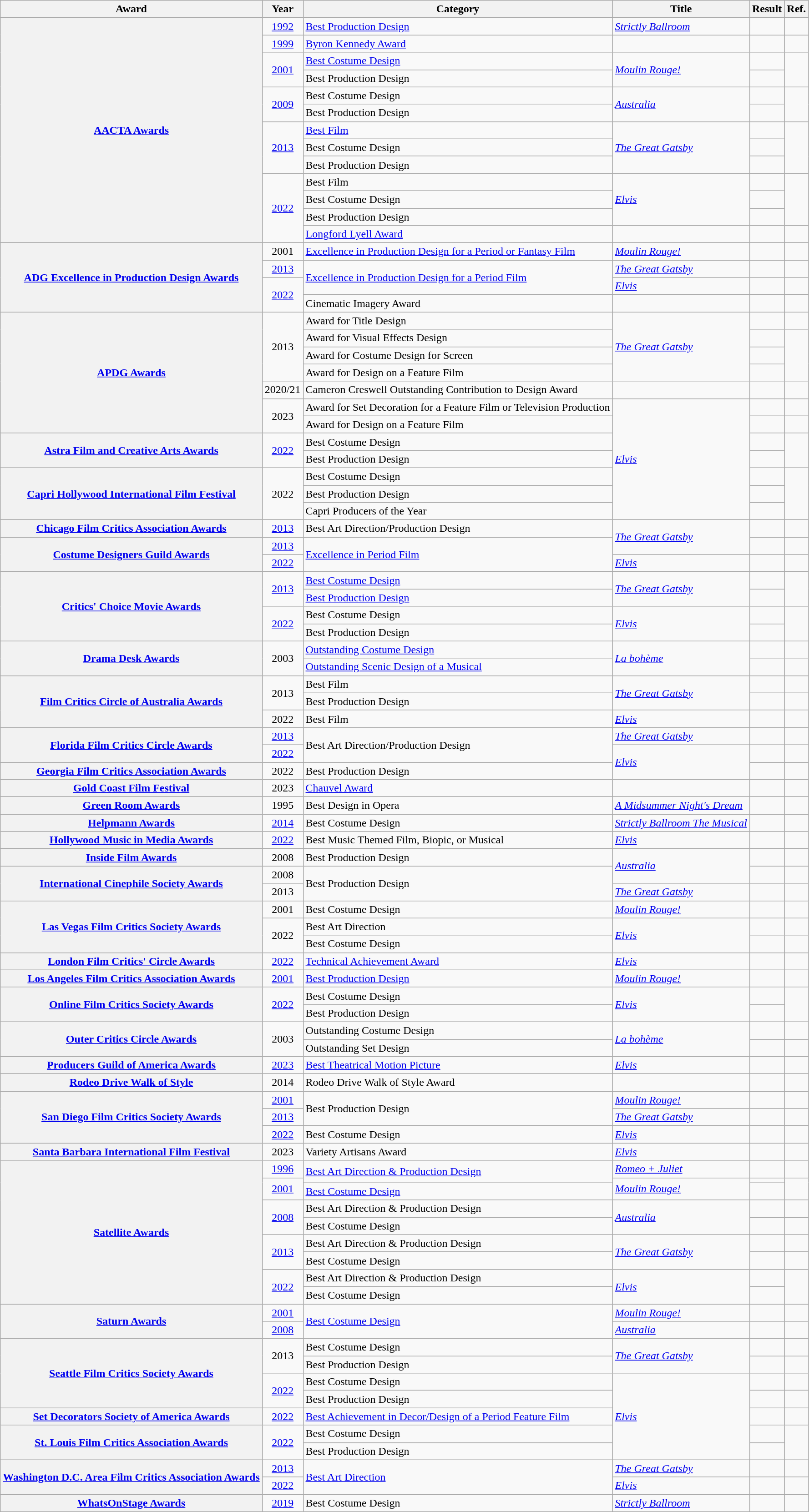<table class="wikitable sortable">
<tr>
<th scope="col">Award</th>
<th scope="col">Year</th>
<th scope="col">Category</th>
<th scope="col">Title</th>
<th scope="col">Result</th>
<th>Ref.</th>
</tr>
<tr>
<th rowspan="13" scope="row" style="text-align:center;"><a href='#'>AACTA Awards</a></th>
<td style="text-align:center;"><a href='#'>1992</a></td>
<td><a href='#'>Best Production Design</a></td>
<td><em><a href='#'>Strictly Ballroom</a></em></td>
<td></td>
<td style="text-align:center;"></td>
</tr>
<tr>
<td style="text-align:center;"><a href='#'>1999</a></td>
<td><a href='#'>Byron Kennedy Award</a></td>
<td></td>
<td></td>
<td style="text-align:center;"></td>
</tr>
<tr>
<td rowspan="2" style="text-align:center;"><a href='#'>2001</a></td>
<td><a href='#'>Best Costume Design</a></td>
<td rowspan="2"><em><a href='#'>Moulin Rouge!</a></em></td>
<td></td>
<td rowspan="2" style="text-align:center;"></td>
</tr>
<tr>
<td>Best Production Design</td>
<td></td>
</tr>
<tr>
<td rowspan="2" style="text-align:center;"><a href='#'>2009</a></td>
<td>Best Costume Design</td>
<td rowspan="2"><em><a href='#'>Australia</a></em></td>
<td></td>
<td rowspan="2" style="text-align:center;"></td>
</tr>
<tr>
<td>Best Production Design</td>
<td></td>
</tr>
<tr>
<td rowspan="3" style="text-align:center;"><a href='#'>2013</a></td>
<td><a href='#'>Best Film</a></td>
<td rowspan="3"><em><a href='#'>The Great Gatsby</a></em></td>
<td></td>
<td rowspan="3" style="text-align:center;"></td>
</tr>
<tr>
<td>Best Costume Design</td>
<td></td>
</tr>
<tr>
<td>Best Production Design</td>
<td></td>
</tr>
<tr>
<td rowspan="4" style="text-align:center;"><a href='#'>2022</a></td>
<td>Best Film</td>
<td rowspan="3"><em><a href='#'>Elvis</a></em></td>
<td></td>
<td rowspan="3" style="text-align:center;"></td>
</tr>
<tr>
<td>Best Costume Design</td>
<td></td>
</tr>
<tr>
<td>Best Production Design</td>
<td></td>
</tr>
<tr>
<td><a href='#'>Longford Lyell Award</a></td>
<td></td>
<td></td>
<td style="text-align:center;"></td>
</tr>
<tr>
<th rowspan="4" scope="row" style="text-align:center;"><a href='#'>ADG Excellence in Production Design Awards</a></th>
<td style="text-align:center;">2001</td>
<td><a href='#'>Excellence in Production Design for a Period or Fantasy Film</a></td>
<td><em><a href='#'>Moulin Rouge!</a></em></td>
<td></td>
<td style="text-align:center;"></td>
</tr>
<tr>
<td style="text-align:center;"><a href='#'>2013</a></td>
<td rowspan="2"><a href='#'>Excellence in Production Design for a Period Film</a></td>
<td><em><a href='#'>The Great Gatsby</a></em></td>
<td></td>
<td style="text-align:center;"></td>
</tr>
<tr>
<td rowspan="2" style="text-align:center;"><a href='#'>2022</a></td>
<td><em><a href='#'>Elvis</a></em></td>
<td></td>
<td style="text-align:center;"></td>
</tr>
<tr>
<td>Cinematic Imagery Award</td>
<td></td>
<td></td>
<td style="text-align:center;"></td>
</tr>
<tr>
<th rowspan="7" scope="row" style="text-align:center;"><a href='#'>APDG Awards</a></th>
<td rowspan="4" style="text-align:center;">2013</td>
<td>Award for Title Design</td>
<td rowspan="4"><em><a href='#'>The Great Gatsby</a></em></td>
<td></td>
<td style="text-align:center;"></td>
</tr>
<tr>
<td>Award for Visual Effects Design</td>
<td></td>
<td rowspan="3" style="text-align:center;"></td>
</tr>
<tr>
<td>Award for Costume Design for Screen</td>
<td></td>
</tr>
<tr>
<td>Award for Design on a Feature Film</td>
<td></td>
</tr>
<tr>
<td style="text-align:center;">2020/21</td>
<td>Cameron Creswell Outstanding Contribution to Design Award</td>
<td></td>
<td></td>
<td style="text-align:center;"></td>
</tr>
<tr>
<td rowspan="2" style="text-align:center;">2023</td>
<td>Award for Set Decoration for a Feature Film or Television Production</td>
<td rowspan="7"><em><a href='#'>Elvis</a></em></td>
<td></td>
<td style="text-align:center;"></td>
</tr>
<tr>
<td>Award for Design on a Feature Film</td>
<td></td>
<td style="text-align:center;"></td>
</tr>
<tr>
<th rowspan="2" scope="row" style="text-align:center;"><a href='#'>Astra Film and Creative Arts Awards</a></th>
<td rowspan="2" style="text-align:center;"><a href='#'>2022</a></td>
<td>Best Costume Design</td>
<td></td>
<td rowspan="2" style="text-align:center;"></td>
</tr>
<tr>
<td>Best Production Design</td>
<td></td>
</tr>
<tr>
<th rowspan="3" scope="row" style="text-align:center;"><a href='#'>Capri Hollywood International Film Festival</a></th>
<td rowspan="3" style="text-align:center;">2022</td>
<td>Best Costume Design</td>
<td></td>
<td rowspan="3" style="text-align:center;"></td>
</tr>
<tr>
<td>Best Production Design</td>
<td></td>
</tr>
<tr>
<td>Capri Producers of the Year</td>
<td></td>
</tr>
<tr>
<th scope="row" style="text-align:center;"><a href='#'>Chicago Film Critics Association Awards</a></th>
<td style="text-align:center;"><a href='#'>2013</a></td>
<td>Best Art Direction/Production Design</td>
<td rowspan="2"><em><a href='#'>The Great Gatsby</a></em></td>
<td></td>
<td style="text-align:center;"></td>
</tr>
<tr>
<th rowspan="2" scope="row" style="text-align:center;"><a href='#'>Costume Designers Guild Awards</a></th>
<td style="text-align:center;"><a href='#'>2013</a></td>
<td rowspan="2"><a href='#'>Excellence in Period Film</a></td>
<td></td>
<td style="text-align:center;"></td>
</tr>
<tr>
<td style="text-align:center;"><a href='#'>2022</a></td>
<td><em><a href='#'>Elvis</a></em></td>
<td></td>
<td style="text-align:center;"></td>
</tr>
<tr>
<th rowspan="4" scope="row" style="text-align:center;"><a href='#'>Critics' Choice Movie Awards</a></th>
<td rowspan="2" style="text-align:center;"><a href='#'>2013</a></td>
<td><a href='#'>Best Costume Design</a></td>
<td rowspan="2"><em><a href='#'>The Great Gatsby</a></em></td>
<td></td>
<td rowspan="2" style="text-align:center;"></td>
</tr>
<tr>
<td><a href='#'>Best Production Design</a></td>
<td></td>
</tr>
<tr>
<td rowspan="2" style="text-align:center;"><a href='#'>2022</a></td>
<td>Best Costume Design</td>
<td rowspan="2"><em><a href='#'>Elvis</a></em></td>
<td></td>
<td rowspan="2" style="text-align:center;"></td>
</tr>
<tr>
<td>Best Production Design</td>
<td></td>
</tr>
<tr>
<th rowspan="2" scope="row" style="text-align:center;"><a href='#'>Drama Desk Awards</a></th>
<td rowspan="2" style="text-align:center;">2003</td>
<td><a href='#'>Outstanding Costume Design</a></td>
<td rowspan="2"><em><a href='#'>La bohème</a></em></td>
<td></td>
<td style="text-align:center;"></td>
</tr>
<tr>
<td><a href='#'>Outstanding Scenic Design of a Musical</a></td>
<td></td>
<td style="text-align:center;"></td>
</tr>
<tr>
<th rowspan="3" scope="row" style="text-align:center;"><a href='#'>Film Critics Circle of Australia Awards</a></th>
<td rowspan="2" style="text-align:center;">2013</td>
<td>Best Film</td>
<td rowspan="2"><em><a href='#'>The Great Gatsby</a></em></td>
<td></td>
<td style="text-align:center;"></td>
</tr>
<tr>
<td>Best Production Design</td>
<td></td>
<td style="text-align:center;"></td>
</tr>
<tr>
<td style="text-align:center;">2022</td>
<td>Best Film</td>
<td><em><a href='#'>Elvis</a></em></td>
<td></td>
<td style="text-align:center;"></td>
</tr>
<tr>
<th rowspan="2" scope="row" style="text-align:center;"><a href='#'>Florida Film Critics Circle Awards</a></th>
<td style="text-align:center;"><a href='#'>2013</a></td>
<td rowspan="2">Best Art Direction/Production Design</td>
<td><em><a href='#'>The Great Gatsby</a></em></td>
<td></td>
<td style="text-align:center;"></td>
</tr>
<tr>
<td style="text-align:center;"><a href='#'>2022</a></td>
<td rowspan="2"><em><a href='#'>Elvis</a></em></td>
<td></td>
<td style="text-align:center;"></td>
</tr>
<tr>
<th scope="row" style="text-align:center;"><a href='#'>Georgia Film Critics Association Awards</a></th>
<td style="text-align:center;">2022</td>
<td>Best Production Design</td>
<td></td>
<td style="text-align:center;"></td>
</tr>
<tr>
<th scope="row" style="text-align:center;"><a href='#'>Gold Coast Film Festival</a></th>
<td style="text-align:center;">2023</td>
<td><a href='#'>Chauvel Award</a></td>
<td></td>
<td></td>
<td style="text-align:center;"></td>
</tr>
<tr>
<th scope="row" style="text-align:center;"><a href='#'>Green Room Awards</a></th>
<td style="text-align:center;">1995</td>
<td>Best Design in Opera</td>
<td><em><a href='#'>A Midsummer Night's Dream</a></em></td>
<td></td>
<td style="text-align:center;"></td>
</tr>
<tr>
<th scope="row" style="text-align:center;"><a href='#'>Helpmann Awards</a></th>
<td style="text-align:center;"><a href='#'>2014</a></td>
<td>Best Costume Design</td>
<td><em><a href='#'>Strictly Ballroom The Musical</a></em></td>
<td></td>
<td style="text-align:center;"></td>
</tr>
<tr>
<th scope="row" style="text-align:center;"><a href='#'>Hollywood Music in Media Awards</a></th>
<td style="text-align:center;"><a href='#'>2022</a></td>
<td>Best Music Themed Film, Biopic, or Musical</td>
<td><em><a href='#'>Elvis</a></em></td>
<td></td>
<td style="text-align:center;"></td>
</tr>
<tr>
<th scope="row" style="text-align:center;"><a href='#'>Inside Film Awards</a></th>
<td style="text-align:center;">2008</td>
<td>Best Production Design</td>
<td rowspan="2"><em><a href='#'>Australia</a></em></td>
<td></td>
<td style="text-align:center;"></td>
</tr>
<tr>
<th rowspan="2" scope="row" style="text-align:center;"><a href='#'>International Cinephile Society Awards</a></th>
<td style="text-align:center;">2008</td>
<td rowspan="2">Best Production Design</td>
<td></td>
<td style="text-align:center;"></td>
</tr>
<tr>
<td style="text-align:center;">2013</td>
<td><em><a href='#'>The Great Gatsby</a></em></td>
<td></td>
<td style="text-align:center;"></td>
</tr>
<tr>
<th rowspan="3" scope="row" style="text-align:center;"><a href='#'>Las Vegas Film Critics Society Awards</a></th>
<td style="text-align:center;">2001</td>
<td>Best Costume Design</td>
<td><em><a href='#'>Moulin Rouge!</a></em></td>
<td></td>
<td style="text-align:center;"></td>
</tr>
<tr>
<td rowspan="2" style="text-align:center;">2022</td>
<td>Best Art Direction</td>
<td rowspan="2"><em><a href='#'>Elvis</a></em></td>
<td></td>
<td style="text-align:center;"></td>
</tr>
<tr>
<td>Best Costume Design</td>
<td></td>
<td style="text-align:center;"></td>
</tr>
<tr>
<th scope="row" style="text-align:center;"><a href='#'>London Film Critics' Circle Awards</a></th>
<td style="text-align:center;"><a href='#'>2022</a></td>
<td><a href='#'>Technical Achievement Award</a></td>
<td><em><a href='#'>Elvis</a></em> <br> </td>
<td></td>
<td style="text-align:center;"></td>
</tr>
<tr>
<th scope="row" style="text-align:center;"><a href='#'>Los Angeles Film Critics Association Awards</a></th>
<td style="text-align:center;"><a href='#'>2001</a></td>
<td><a href='#'>Best Production Design</a></td>
<td><em><a href='#'>Moulin Rouge!</a></em></td>
<td></td>
<td style="text-align:center;"></td>
</tr>
<tr>
<th rowspan="2" scope="row" style="text-align:center;"><a href='#'>Online Film Critics Society Awards</a></th>
<td rowspan="2" style="text-align:center;"><a href='#'>2022</a></td>
<td>Best Costume Design</td>
<td rowspan="2"><em><a href='#'>Elvis</a></em></td>
<td></td>
<td rowspan="2" style="text-align:center;"></td>
</tr>
<tr>
<td>Best Production Design</td>
<td></td>
</tr>
<tr>
<th rowspan="2" scope="row" style="text-align:center;"><a href='#'>Outer Critics Circle Awards</a></th>
<td rowspan="2" style="text-align:center;">2003</td>
<td>Outstanding Costume Design</td>
<td rowspan="2"><em><a href='#'>La bohème</a></em></td>
<td></td>
<td style="text-align:center;"></td>
</tr>
<tr>
<td>Outstanding Set Design</td>
<td></td>
<td style="text-align:center;"></td>
</tr>
<tr>
<th scope="row" style="text-align:center;"><a href='#'>Producers Guild of America Awards</a></th>
<td style="text-align:center;"><a href='#'>2023</a></td>
<td><a href='#'>Best Theatrical Motion Picture</a></td>
<td><em><a href='#'>Elvis</a></em></td>
<td></td>
<td style="text-align:center;"></td>
</tr>
<tr>
<th scope="row" style="text-align:center;"><a href='#'>Rodeo Drive Walk of Style</a></th>
<td style="text-align:center;">2014</td>
<td>Rodeo Drive Walk of Style Award</td>
<td></td>
<td></td>
<td style="text-align:center;"></td>
</tr>
<tr>
<th rowspan="3" scope="row" style="text-align:center;"><a href='#'>San Diego Film Critics Society Awards</a></th>
<td style="text-align:center;"><a href='#'>2001</a></td>
<td rowspan="2">Best Production Design</td>
<td><em><a href='#'>Moulin Rouge!</a></em></td>
<td></td>
<td style="text-align:center;"></td>
</tr>
<tr>
<td style="text-align:center;"><a href='#'>2013</a></td>
<td><em><a href='#'>The Great Gatsby</a></em></td>
<td></td>
<td style="text-align:center;"></td>
</tr>
<tr>
<td style="text-align:center;"><a href='#'>2022</a></td>
<td>Best Costume Design</td>
<td><em><a href='#'>Elvis</a></em></td>
<td></td>
<td style="text-align:center;"></td>
</tr>
<tr>
<th scope="row" style="text-align:center;"><a href='#'>Santa Barbara International Film Festival</a></th>
<td style="text-align:center;">2023</td>
<td>Variety Artisans Award</td>
<td><em><a href='#'>Elvis</a></em> <br> </td>
<td></td>
<td style="text-align:center;"></td>
</tr>
<tr>
<th rowspan="9" scope="row" style="text-align:center;"><a href='#'>Satellite Awards</a></th>
<td style="text-align:center;"><a href='#'>1996</a></td>
<td rowspan="2"><a href='#'>Best Art Direction & Production Design</a></td>
<td><em><a href='#'>Romeo + Juliet</a></em></td>
<td></td>
<td style="text-align:center;"></td>
</tr>
<tr>
<td rowspan="2" style="text-align:center;"><a href='#'>2001</a></td>
<td rowspan="2"><em><a href='#'>Moulin Rouge!</a></em></td>
<td></td>
<td rowspan="2" style="text-align:center;"></td>
</tr>
<tr>
<td><a href='#'>Best Costume Design</a></td>
<td></td>
</tr>
<tr>
<td rowspan="2" style="text-align:center;"><a href='#'>2008</a></td>
<td>Best Art Direction & Production Design</td>
<td rowspan="2"><em><a href='#'>Australia</a></em></td>
<td></td>
<td style="text-align:center;"></td>
</tr>
<tr>
<td>Best Costume Design</td>
<td></td>
<td style="text-align:center;"></td>
</tr>
<tr>
<td rowspan="2" style="text-align:center;"><a href='#'>2013</a></td>
<td>Best Art Direction & Production Design</td>
<td rowspan="2"><em><a href='#'>The Great Gatsby</a></em></td>
<td></td>
<td style="text-align:center;"></td>
</tr>
<tr>
<td>Best Costume Design</td>
<td></td>
<td style="text-align:center;"></td>
</tr>
<tr>
<td rowspan="2" style="text-align:center;"><a href='#'>2022</a></td>
<td>Best Art Direction & Production Design</td>
<td rowspan="2"><em><a href='#'>Elvis</a></em></td>
<td></td>
<td rowspan="2" style="text-align:center;"></td>
</tr>
<tr>
<td>Best Costume Design</td>
<td></td>
</tr>
<tr>
<th rowspan="2" scope="row" style="text-align:center;"><a href='#'>Saturn Awards</a></th>
<td style="text-align:center;"><a href='#'>2001</a></td>
<td rowspan="2"><a href='#'>Best Costume Design</a></td>
<td><em><a href='#'>Moulin Rouge!</a></em></td>
<td></td>
<td style="text-align:center;"></td>
</tr>
<tr>
<td style="text-align:center;"><a href='#'>2008</a></td>
<td><em><a href='#'>Australia</a></em></td>
<td></td>
<td style="text-align:center;"></td>
</tr>
<tr>
<th rowspan="4" scope="row" style="text-align:center;"><a href='#'>Seattle Film Critics Society Awards</a></th>
<td rowspan="2" style="text-align:center;">2013</td>
<td>Best Costume Design</td>
<td rowspan="2"><em><a href='#'>The Great Gatsby</a></em></td>
<td></td>
<td style="text-align:center;"></td>
</tr>
<tr>
<td>Best Production Design</td>
<td></td>
<td style="text-align:center;"></td>
</tr>
<tr>
<td rowspan="2" style="text-align:center;"><a href='#'>2022</a></td>
<td>Best Costume Design</td>
<td rowspan="5"><em><a href='#'>Elvis</a></em></td>
<td></td>
<td style="text-align:center;"></td>
</tr>
<tr>
<td>Best Production Design</td>
<td></td>
<td style="text-align:center;"></td>
</tr>
<tr>
<th scope="row" style="text-align:center;"><a href='#'>Set Decorators Society of America Awards</a></th>
<td style="text-align:center;"><a href='#'>2022</a></td>
<td><a href='#'>Best Achievement in Decor/Design of a Period Feature Film</a></td>
<td></td>
<td style="text-align:center;"></td>
</tr>
<tr>
<th rowspan="2" scope="row" style="text-align:center;"><a href='#'>St. Louis Film Critics Association Awards</a></th>
<td rowspan="2" style="text-align:center;"><a href='#'>2022</a></td>
<td>Best Costume Design</td>
<td></td>
<td rowspan="2" style="text-align:center;"></td>
</tr>
<tr>
<td>Best Production Design</td>
<td></td>
</tr>
<tr>
<th rowspan="2" scope="row" style="text-align:center;"><a href='#'>Washington D.C. Area Film Critics Association Awards</a></th>
<td style="text-align:center;"><a href='#'>2013</a></td>
<td rowspan="2"><a href='#'>Best Art Direction</a></td>
<td><em><a href='#'>The Great Gatsby</a></em></td>
<td></td>
<td style="text-align:center;"></td>
</tr>
<tr>
<td style="text-align:center;"><a href='#'>2022</a></td>
<td><em><a href='#'>Elvis</a></em></td>
<td></td>
<td style="text-align:center;"></td>
</tr>
<tr>
<th scope="row" style="text-align:center;"><a href='#'>WhatsOnStage Awards</a></th>
<td style="text-align:center;"><a href='#'>2019</a></td>
<td>Best Costume Design</td>
<td><em><a href='#'>Strictly Ballroom</a></em></td>
<td></td>
<td style="text-align:center;"></td>
</tr>
</table>
